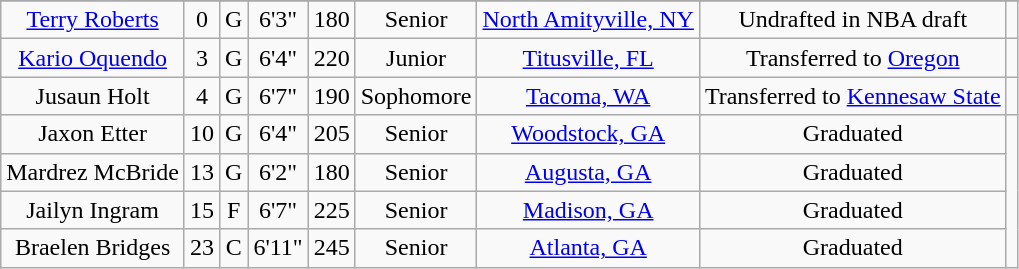<table class="wikitable sortable" style="text-align: center">
<tr align=center>
</tr>
<tr>
<td><a href='#'>Terry Roberts</a></td>
<td>0</td>
<td>G</td>
<td>6'3"</td>
<td>180</td>
<td>Senior</td>
<td><a href='#'>North Amityville, NY</a></td>
<td>Undrafted in NBA draft</td>
<td></td>
</tr>
<tr>
<td><a href='#'>Kario Oquendo</a></td>
<td>3</td>
<td>G</td>
<td>6'4"</td>
<td>220</td>
<td>Junior</td>
<td><a href='#'>Titusville, FL</a></td>
<td>Transferred to <a href='#'>Oregon</a></td>
<td></td>
</tr>
<tr>
<td>Jusaun Holt</td>
<td>4</td>
<td>G</td>
<td>6'7"</td>
<td>190</td>
<td>Sophomore</td>
<td><a href='#'>Tacoma, WA</a></td>
<td>Transferred to <a href='#'>Kennesaw State</a></td>
<td></td>
</tr>
<tr>
<td>Jaxon Etter</td>
<td>10</td>
<td>G</td>
<td>6'4"</td>
<td>205</td>
<td>Senior</td>
<td><a href='#'>Woodstock, GA</a></td>
<td>Graduated</td>
</tr>
<tr>
<td>Mardrez McBride</td>
<td>13</td>
<td>G</td>
<td>6'2"</td>
<td>180</td>
<td>Senior</td>
<td><a href='#'>Augusta, GA</a></td>
<td>Graduated</td>
</tr>
<tr>
<td>Jailyn Ingram</td>
<td>15</td>
<td>F</td>
<td>6'7"</td>
<td>225</td>
<td>Senior</td>
<td><a href='#'>Madison, GA</a></td>
<td>Graduated</td>
</tr>
<tr>
<td>Braelen Bridges</td>
<td>23</td>
<td>C</td>
<td>6'11"</td>
<td>245</td>
<td>Senior</td>
<td><a href='#'>Atlanta, GA</a></td>
<td>Graduated</td>
</tr>
</table>
